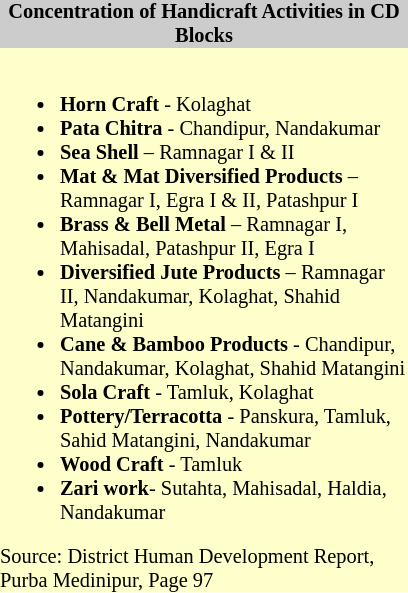<table class="toccolours" style="float: left; margin-right: 1em; font-size: 85%; background:#ffffcc; color:black; width:20em; max-width: 25%;" cellspacing="0" cellpadding="0">
<tr>
<th style="background-color:#cccccc;">Concentration of Handicraft Activities in CD Blocks</th>
</tr>
<tr>
<td style="text-align: left;"><br><ul><li><strong>Horn Craft</strong> - Kolaghat</li><li><strong>Pata Chitra</strong> - Chandipur, Nandakumar</li><li><strong>Sea Shell</strong> – Ramnagar I & II</li><li><strong>Mat & Mat Diversified Products</strong> – Ramnagar I, Egra I & II, Patashpur I</li><li><strong>Brass & Bell Metal</strong> – Ramnagar I, Mahisadal, Patashpur II, Egra I</li><li><strong>Diversified Jute Products</strong> – Ramnagar II, Nandakumar, Kolaghat, Shahid Matangini</li><li><strong>Cane & Bamboo Products</strong> - Chandipur, Nandakumar, Kolaghat, Shahid Matangini</li><li><strong>Sola Craft</strong> - Tamluk, Kolaghat</li><li><strong>Pottery/Terracotta</strong> - Panskura, Tamluk, Sahid Matangini, Nandakumar</li><li><strong>Wood Craft</strong> - Tamluk</li><li><strong>Zari work</strong>- Sutahta, Mahisadal, Haldia, Nandakumar</li></ul>Source: District Human Development Report, Purba Medinipur, Page 97</td>
</tr>
</table>
